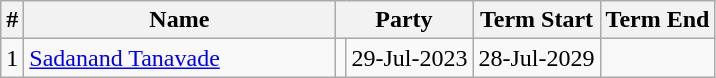<table class="wikitable sortable">
<tr>
<th>#</th>
<th style="width:200px">Name</th>
<th colspan="2">Party</th>
<th>Term Start</th>
<th>Term End</th>
</tr>
<tr>
<td>1</td>
<td><a href='#'>Sadanand Tanavade</a></td>
<td></td>
<td>29-Jul-2023</td>
<td>28-Jul-2029</td>
</tr>
</table>
